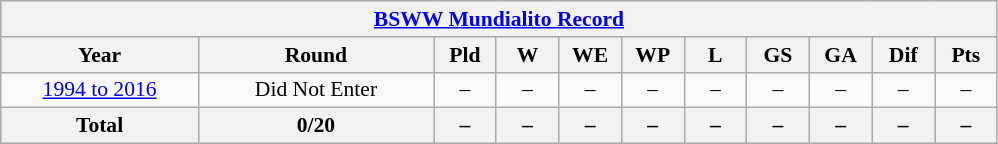<table class="wikitable" style="text-align: center;font-size:90%;">
<tr>
<th colspan=11><a href='#'>BSWW Mundialito Record</a></th>
</tr>
<tr>
<th width=125>Year</th>
<th width=150>Round</th>
<th width=35>Pld</th>
<th width=35>W</th>
<th width=35>WE</th>
<th width=35>WP</th>
<th width=35>L</th>
<th width=35>GS</th>
<th width=35>GA</th>
<th width=35>Dif</th>
<th width=35>Pts</th>
</tr>
<tr>
<td> <a href='#'>1994 to 2016</a></td>
<td>Did Not Enter</td>
<td>–</td>
<td>–</td>
<td>–</td>
<td>–</td>
<td>–</td>
<td>–</td>
<td>–</td>
<td>–</td>
<td>–</td>
</tr>
<tr>
<th><strong>Total</strong></th>
<th>0/20</th>
<th>–</th>
<th>–</th>
<th>–</th>
<th>–</th>
<th>–</th>
<th>–</th>
<th>–</th>
<th>–</th>
<th>–</th>
</tr>
</table>
